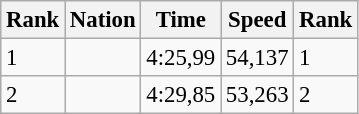<table class="wikitable" style="font-size:95%;">
<tr>
<th>Rank</th>
<th>Nation</th>
<th>Time</th>
<th>Speed</th>
<th>Rank</th>
</tr>
<tr>
<td>1</td>
<td></td>
<td>4:25,99</td>
<td>54,137</td>
<td>1</td>
</tr>
<tr>
<td>2</td>
<td></td>
<td>4:29,85</td>
<td>53,263</td>
<td>2</td>
</tr>
</table>
